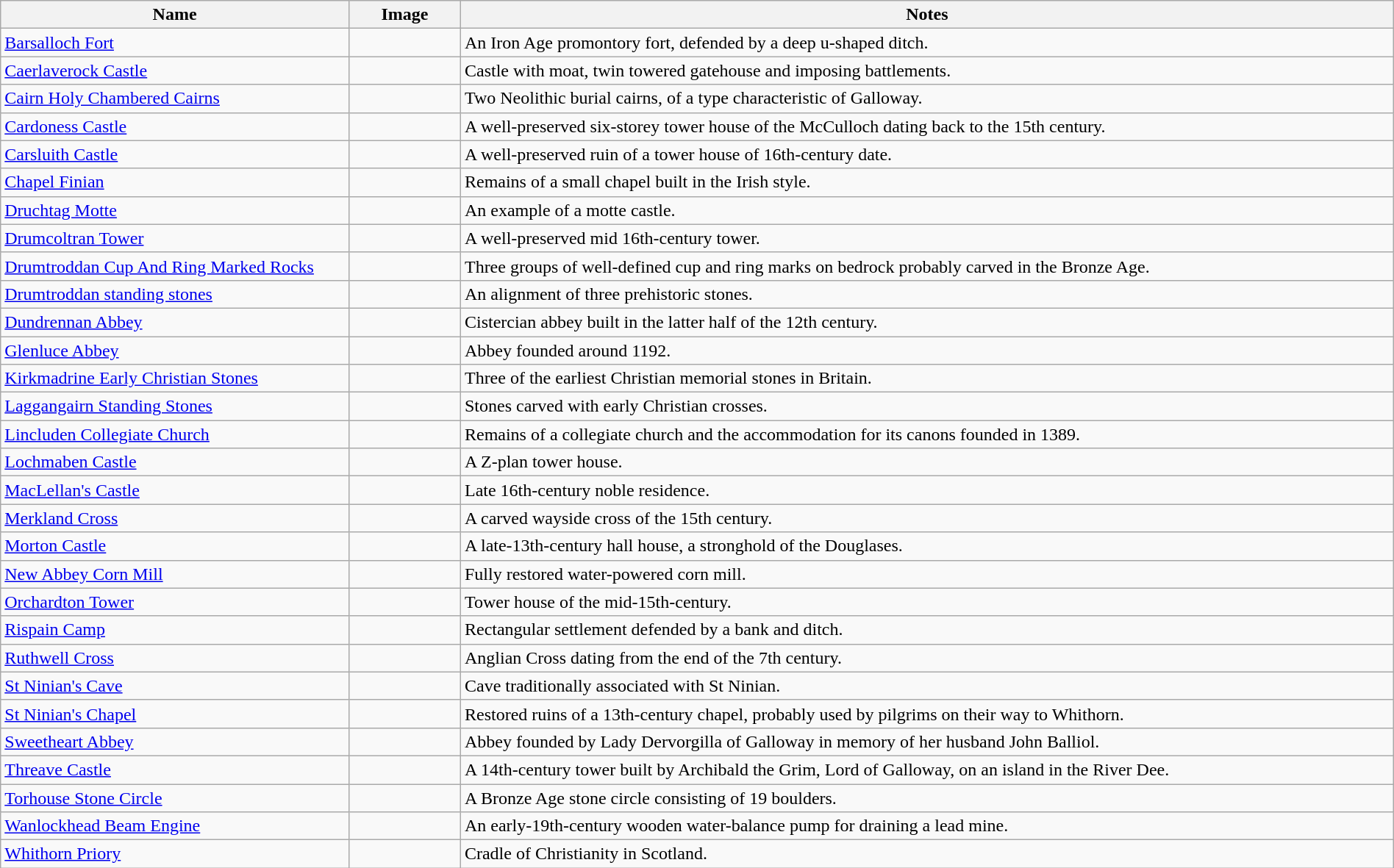<table class="wikitable" width="100%">
<tr>
<th width="25%">Name<br></th>
<th width="94px">Image</th>
<th>Notes</th>
</tr>
<tr>
<td><a href='#'>Barsalloch Fort</a></td>
<td></td>
<td>An Iron Age promontory fort, defended by a deep u-shaped ditch.</td>
</tr>
<tr>
<td><a href='#'>Caerlaverock Castle</a></td>
<td></td>
<td>Castle with moat, twin towered gatehouse and imposing battlements.</td>
</tr>
<tr>
<td><a href='#'>Cairn Holy Chambered Cairns</a></td>
<td></td>
<td>Two Neolithic burial cairns, of a type characteristic of Galloway.</td>
</tr>
<tr>
<td><a href='#'>Cardoness Castle</a></td>
<td></td>
<td>A well-preserved six-storey tower house of the McCulloch dating back to the 15th century.</td>
</tr>
<tr>
<td><a href='#'>Carsluith Castle</a></td>
<td></td>
<td>A well-preserved ruin of a tower house of 16th-century date.</td>
</tr>
<tr>
<td><a href='#'>Chapel Finian</a></td>
<td></td>
<td>Remains of a small chapel built in the Irish style.</td>
</tr>
<tr>
<td><a href='#'>Druchtag Motte</a></td>
<td></td>
<td>An example of a motte castle.</td>
</tr>
<tr>
<td><a href='#'>Drumcoltran Tower</a></td>
<td></td>
<td>A well-preserved mid 16th-century tower.</td>
</tr>
<tr>
<td><a href='#'>Drumtroddan Cup And Ring Marked Rocks</a></td>
<td></td>
<td>Three groups of well-defined cup and ring marks on bedrock probably carved in the Bronze Age.</td>
</tr>
<tr>
<td><a href='#'>Drumtroddan standing stones</a></td>
<td></td>
<td>An alignment of three prehistoric stones.</td>
</tr>
<tr>
<td><a href='#'>Dundrennan Abbey</a></td>
<td></td>
<td>Cistercian abbey built in the latter half of the 12th century.</td>
</tr>
<tr>
<td><a href='#'>Glenluce Abbey</a></td>
<td></td>
<td>Abbey founded around 1192.</td>
</tr>
<tr>
<td><a href='#'>Kirkmadrine Early Christian Stones</a></td>
<td></td>
<td>Three of the earliest Christian memorial stones in Britain.</td>
</tr>
<tr>
<td><a href='#'>Laggangairn Standing Stones</a></td>
<td></td>
<td>Stones carved with early Christian crosses.</td>
</tr>
<tr>
<td><a href='#'>Lincluden Collegiate Church</a></td>
<td></td>
<td>Remains of a collegiate church and the accommodation for its canons founded in 1389.</td>
</tr>
<tr>
<td><a href='#'>Lochmaben Castle</a></td>
<td></td>
<td>A Z-plan tower house.</td>
</tr>
<tr>
<td><a href='#'>MacLellan's Castle</a></td>
<td></td>
<td>Late 16th-century noble residence.</td>
</tr>
<tr>
<td><a href='#'>Merkland Cross</a></td>
<td></td>
<td>A carved wayside cross of the 15th century.</td>
</tr>
<tr>
<td><a href='#'>Morton Castle</a></td>
<td></td>
<td>A late-13th-century hall house, a stronghold of the Douglases.</td>
</tr>
<tr>
<td><a href='#'>New Abbey Corn Mill</a></td>
<td></td>
<td>Fully restored water-powered corn mill.</td>
</tr>
<tr>
<td><a href='#'>Orchardton Tower</a></td>
<td></td>
<td>Tower house of the mid-15th-century.</td>
</tr>
<tr>
<td><a href='#'>Rispain Camp</a></td>
<td></td>
<td>Rectangular settlement defended by a bank and ditch.</td>
</tr>
<tr>
<td><a href='#'>Ruthwell Cross</a></td>
<td></td>
<td>Anglian Cross dating from the end of the 7th century.</td>
</tr>
<tr>
<td><a href='#'>St Ninian's Cave</a></td>
<td></td>
<td>Cave traditionally associated with St Ninian.</td>
</tr>
<tr>
<td><a href='#'>St Ninian's Chapel</a></td>
<td></td>
<td>Restored ruins of a 13th-century chapel, probably used by pilgrims on their way to Whithorn.</td>
</tr>
<tr>
<td><a href='#'>Sweetheart Abbey</a></td>
<td></td>
<td>Abbey founded by Lady Dervorgilla of Galloway in memory of her husband John Balliol.</td>
</tr>
<tr>
<td><a href='#'>Threave Castle</a></td>
<td></td>
<td>A 14th-century tower built by Archibald the Grim, Lord of Galloway, on an island in the River Dee.</td>
</tr>
<tr>
<td><a href='#'>Torhouse Stone Circle</a></td>
<td></td>
<td>A Bronze Age stone circle consisting of 19 boulders.</td>
</tr>
<tr>
<td><a href='#'>Wanlockhead Beam Engine</a></td>
<td></td>
<td>An early-19th-century wooden water-balance pump for draining a lead mine.</td>
</tr>
<tr>
<td><a href='#'>Whithorn Priory</a></td>
<td></td>
<td>Cradle of Christianity in Scotland.</td>
</tr>
</table>
